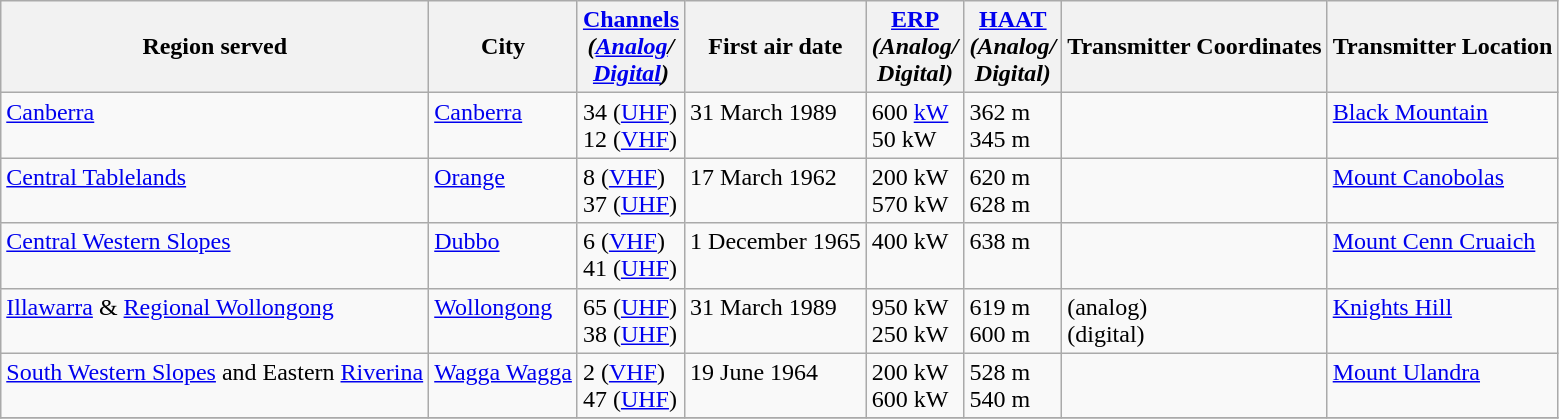<table class="wikitable">
<tr>
<th>Region served</th>
<th>City</th>
<th><a href='#'>Channels</a><br><em>(<a href='#'>Analog</a>/<br><a href='#'>Digital</a>)</em></th>
<th>First air date</th>
<th><a href='#'>ERP</a><br><em>(Analog/<br>Digital)</em></th>
<th><a href='#'>HAAT</a><br><em>(Analog/<br>Digital)</em></th>
<th>Transmitter Coordinates</th>
<th>Transmitter Location</th>
</tr>
<tr style="vertical-align: top; text-align: left;">
<td><a href='#'>Canberra</a></td>
<td><a href='#'>Canberra</a></td>
<td>34 (<a href='#'>UHF</a>)<br>12 (<a href='#'>VHF</a>)</td>
<td>31 March 1989</td>
<td>600 <a href='#'>kW</a><br>50 kW</td>
<td>362 m<br>345 m</td>
<td></td>
<td><a href='#'>Black Mountain</a></td>
</tr>
<tr style="vertical-align: top; text-align: left;">
<td><a href='#'>Central Tablelands</a></td>
<td><a href='#'>Orange</a></td>
<td>8 (<a href='#'>VHF</a>)<br>37 (<a href='#'>UHF</a>)</td>
<td>17 March 1962</td>
<td>200 kW<br>570 kW</td>
<td>620 m<br>628 m</td>
<td></td>
<td><a href='#'>Mount Canobolas</a></td>
</tr>
<tr style="vertical-align: top; text-align: left;">
<td><a href='#'>Central Western Slopes</a></td>
<td><a href='#'>Dubbo</a></td>
<td>6 (<a href='#'>VHF</a>)<br>41 (<a href='#'>UHF</a>)</td>
<td>1 December 1965</td>
<td>400 kW</td>
<td>638 m</td>
<td></td>
<td><a href='#'>Mount Cenn Cruaich</a></td>
</tr>
<tr style="vertical-align: top; text-align: left;">
<td><a href='#'>Illawarra</a> & <a href='#'>Regional Wollongong</a></td>
<td><a href='#'>Wollongong</a></td>
<td>65 (<a href='#'>UHF</a>)<br>38 (<a href='#'>UHF</a>)</td>
<td>31 March 1989</td>
<td>950 kW<br>250 kW</td>
<td>619 m<br>600 m</td>
<td> (analog)<br> (digital)</td>
<td><a href='#'>Knights Hill</a></td>
</tr>
<tr style="vertical-align: top; text-align: left;">
<td><a href='#'>South Western Slopes</a> and Eastern <a href='#'>Riverina</a></td>
<td><a href='#'>Wagga Wagga</a></td>
<td>2 (<a href='#'>VHF</a>)<br>47 (<a href='#'>UHF</a>)</td>
<td>19 June 1964</td>
<td>200 kW<br>600 kW</td>
<td>528 m<br>540 m</td>
<td></td>
<td><a href='#'>Mount Ulandra</a></td>
</tr>
<tr style="vertical-align: top; text-align: left;">
</tr>
</table>
